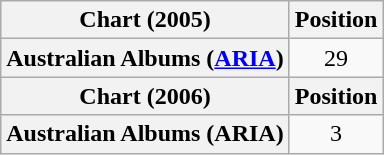<table class="wikitable sortable plainrowheaders" style="text-align:center;">
<tr>
<th scope="col">Chart (2005)</th>
<th scope="col">Position</th>
</tr>
<tr>
<th scope="row">Australian Albums (<a href='#'>ARIA</a>)</th>
<td>29</td>
</tr>
<tr>
<th scope="col">Chart (2006)</th>
<th scope="col">Position</th>
</tr>
<tr>
<th scope="row">Australian Albums (ARIA)</th>
<td>3</td>
</tr>
</table>
